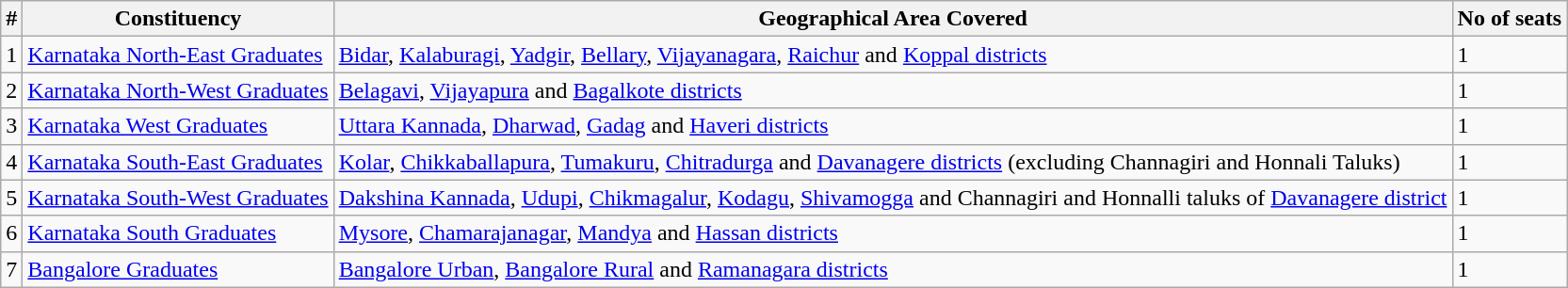<table class="wikitable sortable">
<tr>
<th>#</th>
<th>Constituency</th>
<th><strong>Geographical Area Covered</strong></th>
<th><strong>No of seats</strong></th>
</tr>
<tr>
<td>1</td>
<td><a href='#'>Karnataka North-East Graduates</a></td>
<td><a href='#'>Bidar</a>, <a href='#'>Kalaburagi</a>, <a href='#'>Yadgir</a>, <a href='#'>Bellary</a>, <a href='#'>Vijayanagara</a>, <a href='#'>Raichur</a> and <a href='#'>Koppal districts</a></td>
<td>1</td>
</tr>
<tr>
<td>2</td>
<td><a href='#'>Karnataka North-West Graduates</a></td>
<td><a href='#'>Belagavi</a>, <a href='#'>Vijayapura</a> and <a href='#'>Bagalkote districts</a></td>
<td>1</td>
</tr>
<tr>
<td>3</td>
<td><a href='#'>Karnataka West Graduates</a></td>
<td><a href='#'>Uttara Kannada</a>, <a href='#'>Dharwad</a>, <a href='#'>Gadag</a> and <a href='#'>Haveri districts</a></td>
<td>1</td>
</tr>
<tr>
<td>4</td>
<td><a href='#'>Karnataka South-East Graduates</a></td>
<td><a href='#'>Kolar</a>, <a href='#'>Chikkaballapura</a>, <a href='#'>Tumakuru</a>, <a href='#'>Chitradurga</a> and <a href='#'>Davanagere districts</a> (excluding Channagiri and Honnali Taluks)</td>
<td>1</td>
</tr>
<tr>
<td>5</td>
<td><a href='#'>Karnataka South-West Graduates</a></td>
<td><a href='#'>Dakshina Kannada</a>, <a href='#'>Udupi</a>, <a href='#'>Chikmagalur</a>, <a href='#'>Kodagu</a>, <a href='#'>Shivamogga</a> and Channagiri and Honnalli taluks of <a href='#'>Davanagere district</a></td>
<td>1</td>
</tr>
<tr>
<td>6</td>
<td><a href='#'>Karnataka South Graduates</a></td>
<td><a href='#'>Mysore</a>, <a href='#'>Chamarajanagar</a>, <a href='#'>Mandya</a> and <a href='#'>Hassan districts</a></td>
<td>1</td>
</tr>
<tr>
<td>7</td>
<td><a href='#'>Bangalore Graduates</a></td>
<td><a href='#'>Bangalore Urban</a>, <a href='#'>Bangalore Rural</a> and <a href='#'>Ramanagara districts</a></td>
<td>1</td>
</tr>
</table>
